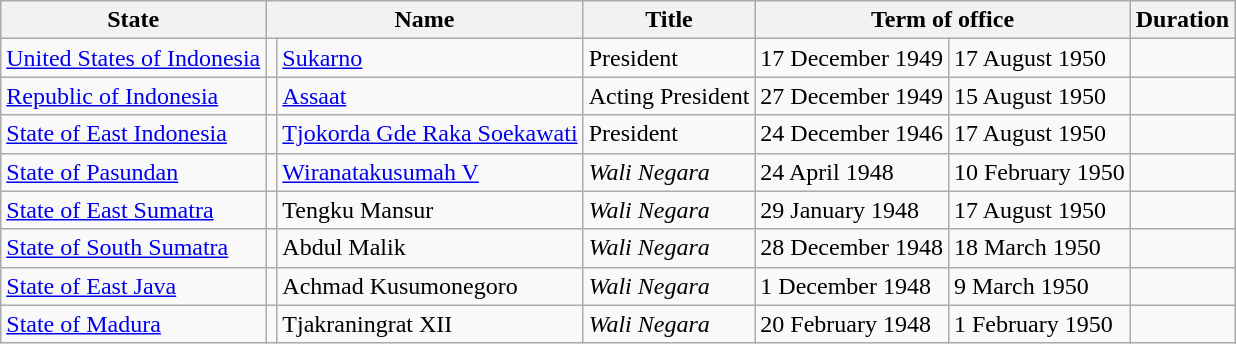<table class="wikitable">
<tr>
<th>State</th>
<th colspan="2">Name</th>
<th>Title</th>
<th colspan="2">Term of office</th>
<th>Duration</th>
</tr>
<tr>
<td> <a href='#'>United States of Indonesia</a></td>
<td></td>
<td><a href='#'>Sukarno</a></td>
<td>President</td>
<td>17 December 1949</td>
<td>17 August 1950</td>
<td></td>
</tr>
<tr>
<td> <a href='#'>Republic of Indonesia</a></td>
<td></td>
<td><a href='#'>Assaat</a></td>
<td>Acting President</td>
<td>27 December 1949</td>
<td>15 August 1950</td>
<td></td>
</tr>
<tr>
<td> <a href='#'>State of East Indonesia</a></td>
<td></td>
<td><a href='#'>Tjokorda Gde Raka Soekawati</a></td>
<td>President</td>
<td>24 December 1946</td>
<td>17 August 1950</td>
<td></td>
</tr>
<tr>
<td> <a href='#'>State of Pasundan</a></td>
<td></td>
<td><a href='#'>Wiranatakusumah V</a></td>
<td><em>Wali Negara</em></td>
<td>24 April 1948</td>
<td>10 February 1950</td>
<td></td>
</tr>
<tr>
<td> <a href='#'>State of East Sumatra</a></td>
<td></td>
<td>Tengku Mansur</td>
<td><em>Wali Negara</em></td>
<td>29 January 1948</td>
<td>17 August 1950</td>
<td></td>
</tr>
<tr>
<td> <a href='#'>State of South Sumatra</a></td>
<td></td>
<td>Abdul Malik</td>
<td><em>Wali Negara</em></td>
<td>28 December 1948</td>
<td>18 March 1950</td>
<td></td>
</tr>
<tr>
<td> <a href='#'>State of East Java</a></td>
<td></td>
<td>Achmad Kusumonegoro</td>
<td><em>Wali Negara</em></td>
<td>1 December 1948</td>
<td>9 March 1950</td>
<td></td>
</tr>
<tr>
<td> <a href='#'>State of Madura</a></td>
<td></td>
<td>Tjakraningrat XII</td>
<td><em>Wali Negara</em></td>
<td>20 February 1948</td>
<td>1 February 1950</td>
<td></td>
</tr>
</table>
